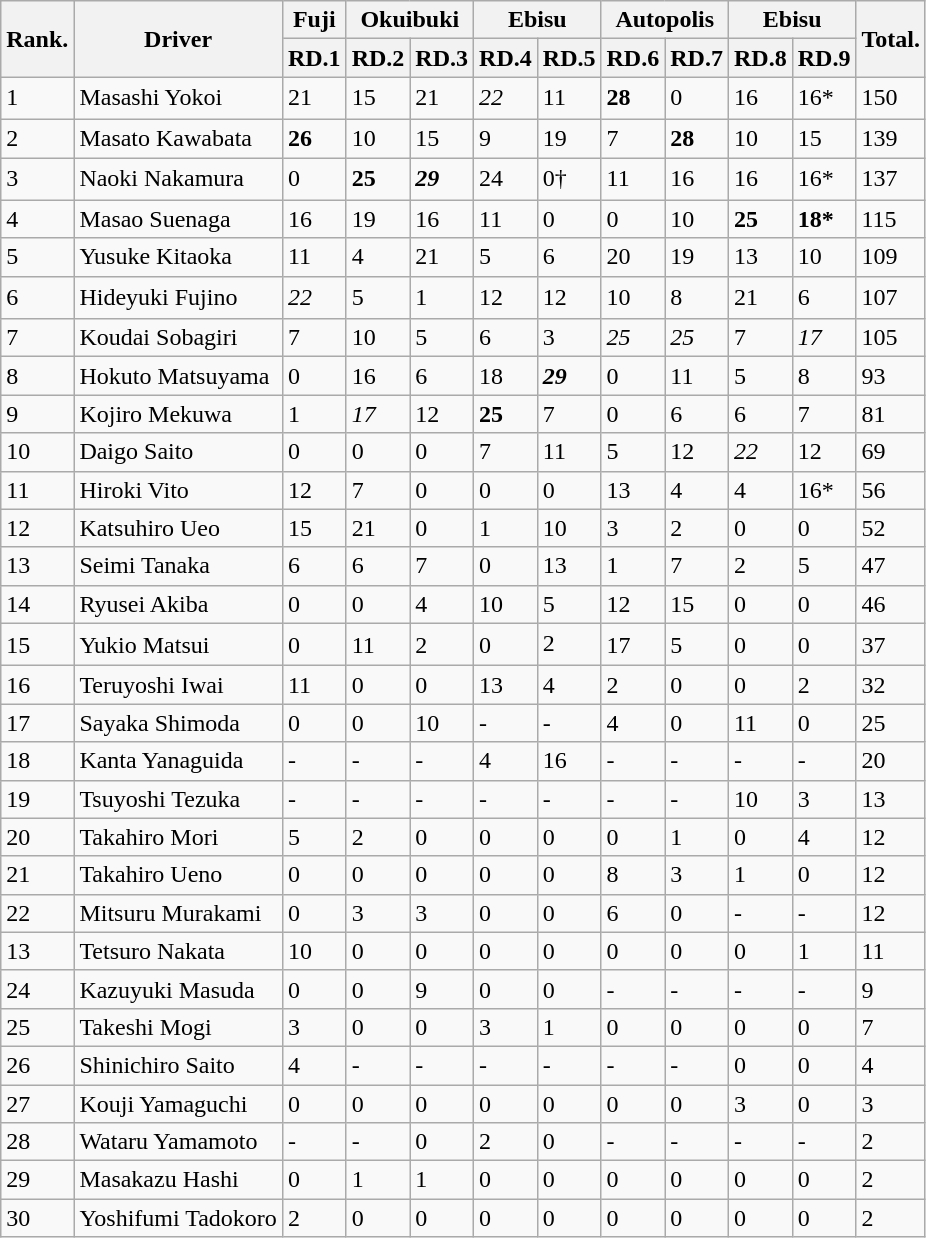<table class="wikitable">
<tr>
<th rowspan="2"><strong>Rank.</strong></th>
<th rowspan="2"><strong>Driver</strong></th>
<th>Fuji</th>
<th colspan="2">Okuibuki</th>
<th colspan="2">Ebisu</th>
<th colspan="2">Autopolis</th>
<th colspan="2">Ebisu</th>
<th rowspan="2"><strong>Total.</strong></th>
</tr>
<tr>
<th><strong>RD.1</strong></th>
<th><strong>RD.2</strong></th>
<th><strong>RD.3</strong></th>
<th><strong>RD.4</strong></th>
<th><strong>RD.5</strong></th>
<th><strong>RD.6</strong></th>
<th><strong>RD.7</strong></th>
<th><strong>RD.8</strong></th>
<th><strong>RD.9</strong></th>
</tr>
<tr>
<td>1</td>
<td>Masashi Yokoi</td>
<td>21</td>
<td>15</td>
<td>21</td>
<td><em>22</em></td>
<td>11</td>
<td><strong>28</strong></td>
<td>0　</td>
<td>16</td>
<td>16*</td>
<td>150</td>
</tr>
<tr>
<td>2</td>
<td>Masato Kawabata</td>
<td><strong>26</strong></td>
<td>10</td>
<td>15</td>
<td>9</td>
<td>19</td>
<td>7</td>
<td><strong>28</strong></td>
<td>10</td>
<td>15</td>
<td>139</td>
</tr>
<tr>
<td>3</td>
<td>Naoki Nakamura</td>
<td>0</td>
<td><strong>25</strong></td>
<td><strong><em>29</em></strong></td>
<td>24</td>
<td>0†</td>
<td>11　</td>
<td>16　</td>
<td>16</td>
<td>16*</td>
<td>137</td>
</tr>
<tr>
<td>4</td>
<td>Masao Suenaga</td>
<td>16</td>
<td>19</td>
<td>16</td>
<td>11</td>
<td>0</td>
<td>0</td>
<td>10</td>
<td><strong>25</strong></td>
<td><strong>18*</strong></td>
<td>115</td>
</tr>
<tr>
<td>5</td>
<td>Yusuke Kitaoka</td>
<td>11</td>
<td>4</td>
<td>21</td>
<td>5</td>
<td>6</td>
<td>20</td>
<td>19</td>
<td>13</td>
<td>10</td>
<td>109</td>
</tr>
<tr>
<td>6</td>
<td>Hideyuki Fujino</td>
<td><em>22</em></td>
<td>5</td>
<td>1</td>
<td>12</td>
<td>12　</td>
<td>10</td>
<td>8</td>
<td>21</td>
<td>6</td>
<td>107</td>
</tr>
<tr>
<td>7</td>
<td>Koudai Sobagiri</td>
<td>7</td>
<td>10</td>
<td>5</td>
<td>6</td>
<td>3</td>
<td><em>25</em></td>
<td><em>25</em></td>
<td>7</td>
<td><em>17</em></td>
<td>105</td>
</tr>
<tr>
<td>8</td>
<td>Hokuto Matsuyama</td>
<td>0</td>
<td>16</td>
<td>6</td>
<td>18</td>
<td><strong><em>29</em></strong></td>
<td>0</td>
<td>11</td>
<td>5</td>
<td>8</td>
<td>93</td>
</tr>
<tr>
<td>9</td>
<td>Kojiro Mekuwa</td>
<td>1</td>
<td><em>17</em></td>
<td>12</td>
<td><strong>25</strong></td>
<td>7</td>
<td>0</td>
<td>6</td>
<td>6</td>
<td>7</td>
<td>81</td>
</tr>
<tr>
<td>10</td>
<td>Daigo Saito</td>
<td>0</td>
<td>0</td>
<td>0</td>
<td>7</td>
<td>11</td>
<td>5</td>
<td>12</td>
<td><em>22</em></td>
<td>12</td>
<td>69</td>
</tr>
<tr>
<td>11</td>
<td>Hiroki Vito</td>
<td>12</td>
<td>7</td>
<td>0</td>
<td>0</td>
<td>0</td>
<td>13</td>
<td>4</td>
<td>4</td>
<td>16*</td>
<td>56</td>
</tr>
<tr>
<td>12</td>
<td>Katsuhiro Ueo</td>
<td>15</td>
<td>21</td>
<td>0</td>
<td>1</td>
<td>10</td>
<td>3</td>
<td>2</td>
<td>0</td>
<td>0</td>
<td>52</td>
</tr>
<tr>
<td>13</td>
<td>Seimi Tanaka</td>
<td>6</td>
<td>6</td>
<td>7</td>
<td>0</td>
<td>13</td>
<td>1</td>
<td>7</td>
<td>2</td>
<td>5</td>
<td>47</td>
</tr>
<tr>
<td>14</td>
<td>Ryusei Akiba</td>
<td>0</td>
<td>0</td>
<td>4</td>
<td>10</td>
<td>5</td>
<td>12</td>
<td>15</td>
<td>0</td>
<td>0</td>
<td>46</td>
</tr>
<tr>
<td>15</td>
<td>Yukio Matsui</td>
<td>0</td>
<td>11</td>
<td>2</td>
<td>0</td>
<td>2　</td>
<td>17</td>
<td>5</td>
<td>0</td>
<td>0</td>
<td>37</td>
</tr>
<tr>
<td>16</td>
<td>Teruyoshi Iwai</td>
<td>11</td>
<td>0</td>
<td>0</td>
<td>13</td>
<td>4</td>
<td>2</td>
<td>0</td>
<td>0</td>
<td>2</td>
<td>32</td>
</tr>
<tr>
<td>17</td>
<td>Sayaka Shimoda</td>
<td>0</td>
<td>0</td>
<td>10</td>
<td>-</td>
<td>-</td>
<td>4</td>
<td>0</td>
<td>11</td>
<td>0</td>
<td>25</td>
</tr>
<tr>
<td>18</td>
<td>Kanta Yanaguida</td>
<td>-</td>
<td>-</td>
<td>-</td>
<td>4</td>
<td>16</td>
<td>-</td>
<td>-</td>
<td>-</td>
<td>-</td>
<td>20</td>
</tr>
<tr>
<td>19</td>
<td>Tsuyoshi Tezuka</td>
<td>-</td>
<td>-</td>
<td>-</td>
<td>-</td>
<td>-</td>
<td>-</td>
<td>-</td>
<td>10</td>
<td>3</td>
<td>13</td>
</tr>
<tr>
<td>20</td>
<td>Takahiro Mori</td>
<td>5</td>
<td>2</td>
<td>0</td>
<td>0</td>
<td>0</td>
<td>0</td>
<td>1</td>
<td>0</td>
<td>4</td>
<td>12</td>
</tr>
<tr>
<td>21</td>
<td>Takahiro Ueno</td>
<td>0</td>
<td>0</td>
<td>0</td>
<td>0</td>
<td>0</td>
<td>8</td>
<td>3</td>
<td>1</td>
<td>0</td>
<td>12</td>
</tr>
<tr>
<td>22</td>
<td>Mitsuru Murakami</td>
<td>0</td>
<td>3</td>
<td>3</td>
<td>0</td>
<td>0</td>
<td>6</td>
<td>0</td>
<td>-</td>
<td>-</td>
<td>12</td>
</tr>
<tr>
<td>13</td>
<td>Tetsuro Nakata</td>
<td>10</td>
<td>0</td>
<td>0</td>
<td>0</td>
<td>0</td>
<td>0</td>
<td>0</td>
<td>0</td>
<td>1</td>
<td>11</td>
</tr>
<tr>
<td>24</td>
<td>Kazuyuki Masuda</td>
<td>0</td>
<td>0</td>
<td>9</td>
<td>0</td>
<td>0</td>
<td>-</td>
<td>-</td>
<td>-</td>
<td>-</td>
<td>9</td>
</tr>
<tr>
<td>25</td>
<td>Takeshi Mogi</td>
<td>3</td>
<td>0</td>
<td>0</td>
<td>3</td>
<td>1</td>
<td>0</td>
<td>0</td>
<td>0</td>
<td>0</td>
<td>7</td>
</tr>
<tr>
<td>26</td>
<td>Shinichiro Saito</td>
<td>4</td>
<td>-</td>
<td>-</td>
<td>-</td>
<td>-</td>
<td>-</td>
<td>-</td>
<td>0</td>
<td>0</td>
<td>4</td>
</tr>
<tr>
<td>27</td>
<td>Kouji Yamaguchi</td>
<td>0</td>
<td>0</td>
<td>0</td>
<td>0</td>
<td>0</td>
<td>0</td>
<td>0</td>
<td>3</td>
<td>0</td>
<td>3</td>
</tr>
<tr>
<td>28</td>
<td>Wataru Yamamoto</td>
<td>-</td>
<td>-</td>
<td>0</td>
<td>2</td>
<td>0</td>
<td>-</td>
<td>-</td>
<td>-</td>
<td>-</td>
<td>2</td>
</tr>
<tr>
<td>29</td>
<td>Masakazu Hashi</td>
<td>0</td>
<td>1</td>
<td>1</td>
<td>0</td>
<td>0</td>
<td>0</td>
<td>0</td>
<td>0</td>
<td>0</td>
<td>2</td>
</tr>
<tr>
<td>30</td>
<td>Yoshifumi Tadokoro</td>
<td>2</td>
<td>0</td>
<td>0</td>
<td>0</td>
<td>0</td>
<td>0</td>
<td>0</td>
<td>0</td>
<td>0</td>
<td>2</td>
</tr>
</table>
